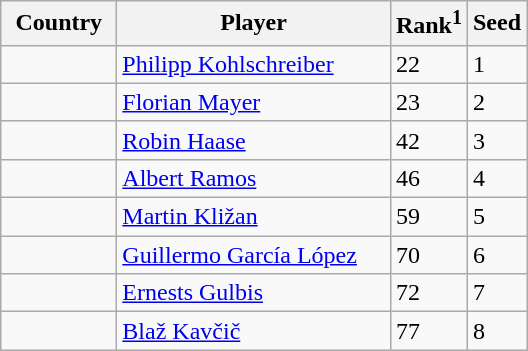<table class="sortable wikitable">
<tr>
<th width="70">Country</th>
<th width="175">Player</th>
<th>Rank<sup>1</sup></th>
<th>Seed</th>
</tr>
<tr>
<td></td>
<td><a href='#'>Philipp Kohlschreiber</a></td>
<td>22</td>
<td>1</td>
</tr>
<tr>
<td></td>
<td><a href='#'>Florian Mayer</a></td>
<td>23</td>
<td>2</td>
</tr>
<tr>
<td></td>
<td><a href='#'>Robin Haase</a></td>
<td>42</td>
<td>3</td>
</tr>
<tr>
<td></td>
<td><a href='#'>Albert Ramos</a></td>
<td>46</td>
<td>4</td>
</tr>
<tr>
<td></td>
<td><a href='#'>Martin Kližan</a></td>
<td>59</td>
<td>5</td>
</tr>
<tr>
<td></td>
<td><a href='#'>Guillermo García López</a></td>
<td>70</td>
<td>6</td>
</tr>
<tr>
<td></td>
<td><a href='#'>Ernests Gulbis</a></td>
<td>72</td>
<td>7</td>
</tr>
<tr>
<td></td>
<td><a href='#'>Blaž Kavčič</a></td>
<td>77</td>
<td>8</td>
</tr>
</table>
